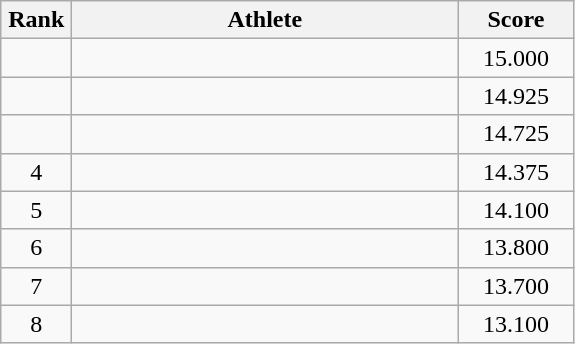<table class=wikitable style="text-align:center">
<tr>
<th width=40>Rank</th>
<th width=250>Athlete</th>
<th width=70>Score</th>
</tr>
<tr>
<td></td>
<td align=left></td>
<td>15.000</td>
</tr>
<tr>
<td></td>
<td align=left></td>
<td>14.925</td>
</tr>
<tr>
<td></td>
<td align=left></td>
<td>14.725</td>
</tr>
<tr>
<td>4</td>
<td align=left></td>
<td>14.375</td>
</tr>
<tr>
<td>5</td>
<td align=left></td>
<td>14.100</td>
</tr>
<tr>
<td>6</td>
<td align=left></td>
<td>13.800</td>
</tr>
<tr>
<td>7</td>
<td align=left></td>
<td>13.700</td>
</tr>
<tr>
<td>8</td>
<td align=left></td>
<td>13.100</td>
</tr>
</table>
